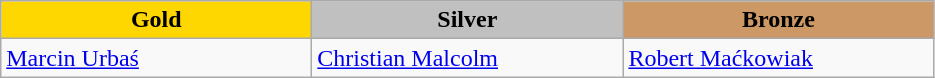<table class="wikitable" style="text-align:left">
<tr align="center">
<td width=200 bgcolor=gold><strong>Gold</strong></td>
<td width=200 bgcolor=silver><strong>Silver</strong></td>
<td width=200 bgcolor=CC9966><strong>Bronze</strong></td>
</tr>
<tr>
<td><a href='#'>Marcin Urbaś</a><br><em></em></td>
<td><a href='#'>Christian Malcolm</a><br><em></em></td>
<td><a href='#'>Robert Maćkowiak</a><br><em></em></td>
</tr>
</table>
